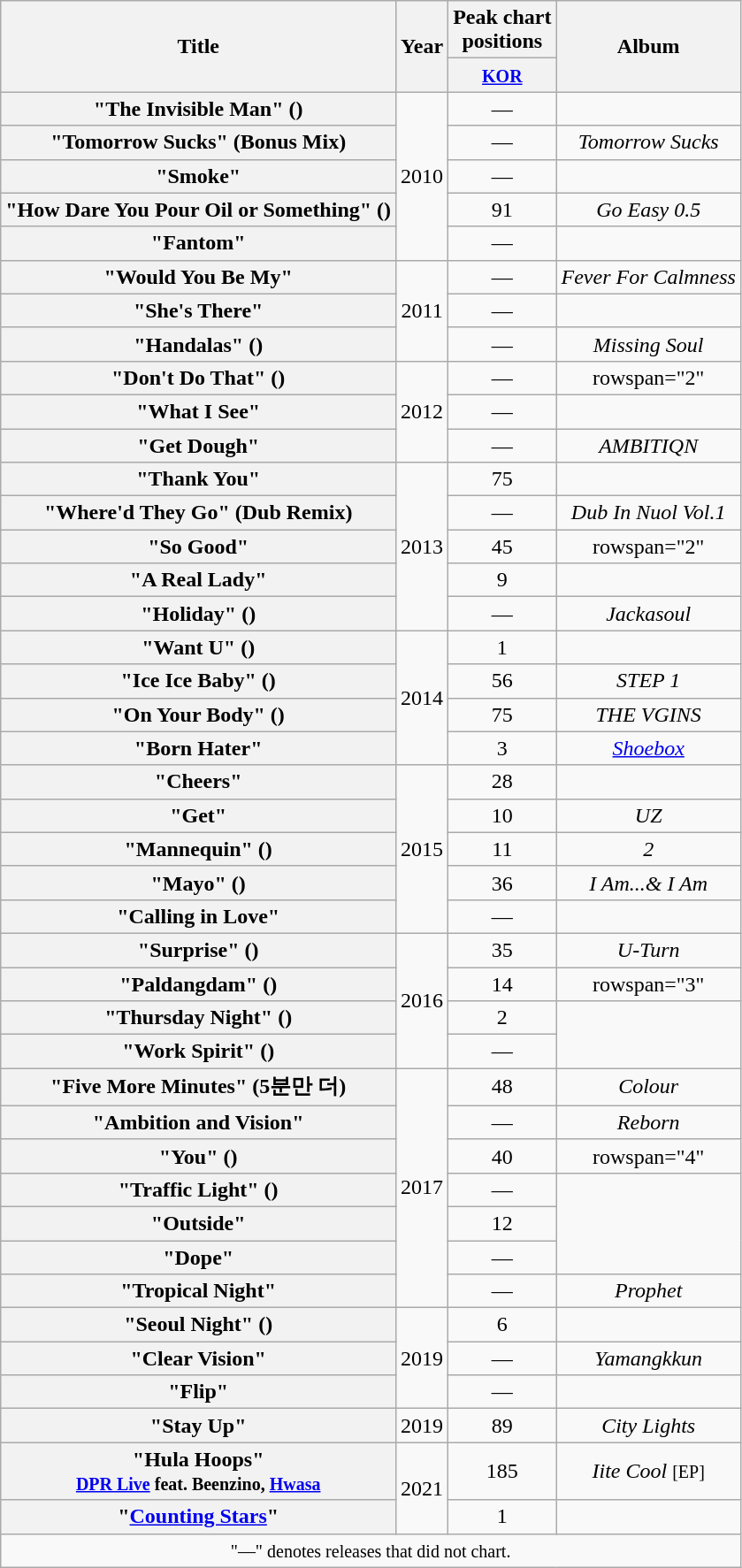<table class="wikitable plainrowheaders" style="text-align:center;">
<tr>
<th scope="col" rowspan="2">Title</th>
<th scope="col" rowspan="2">Year</th>
<th scope="col" colspan="1">Peak chart <br> positions</th>
<th scope="col" rowspan="2">Album</th>
</tr>
<tr>
<th><small><a href='#'>KOR</a></small><br></th>
</tr>
<tr>
<th scope="row">"The Invisible Man" ()<br></th>
<td rowspan="5">2010</td>
<td>—</td>
<td></td>
</tr>
<tr>
<th scope="row">"Tomorrow Sucks" (Bonus Mix)<br></th>
<td>—</td>
<td><em>Tomorrow Sucks</em></td>
</tr>
<tr>
<th scope="row">"Smoke"<br></th>
<td>—</td>
<td></td>
</tr>
<tr>
<th scope="row">"How Dare You Pour Oil or Something" ()<br></th>
<td>91</td>
<td><em>Go Easy 0.5</em></td>
</tr>
<tr>
<th scope="row">"Fantom"<br></th>
<td>—</td>
<td></td>
</tr>
<tr>
<th scope="row">"Would You Be My"<br></th>
<td rowspan="3">2011</td>
<td>—</td>
<td><em>Fever For Calmness</em></td>
</tr>
<tr>
<th scope="row">"She's There"<br></th>
<td>—</td>
<td></td>
</tr>
<tr>
<th scope="row">"Handalas" ()<br></th>
<td>—</td>
<td><em>Missing Soul</em></td>
</tr>
<tr>
<th scope="row">"Don't Do That" ()<br></th>
<td rowspan="3">2012</td>
<td>—</td>
<td>rowspan="2" </td>
</tr>
<tr>
<th scope="row">"What I See"<br></th>
<td>—</td>
</tr>
<tr>
<th scope="row">"Get Dough"<br></th>
<td>—</td>
<td><em>AMBITIQN</em></td>
</tr>
<tr>
<th scope="row">"Thank You"<br></th>
<td rowspan="5">2013</td>
<td>75</td>
<td></td>
</tr>
<tr>
<th scope="row">"Where'd They Go" (Dub Remix)<br></th>
<td>—</td>
<td><em>Dub In Nuol Vol.1</em></td>
</tr>
<tr>
<th scope="row">"So Good"<br></th>
<td>45</td>
<td>rowspan="2" </td>
</tr>
<tr>
<th scope="row">"A Real Lady"<br></th>
<td>9</td>
</tr>
<tr>
<th scope="row">"Holiday" ()<br></th>
<td>—</td>
<td><em>Jackasoul</em></td>
</tr>
<tr>
<th scope="row">"Want U" ()<br></th>
<td rowspan="4">2014</td>
<td>1</td>
<td></td>
</tr>
<tr>
<th scope="row">"Ice Ice Baby" ()<br></th>
<td>56</td>
<td><em>STEP 1</em></td>
</tr>
<tr>
<th scope="row">"On Your Body" ()<br></th>
<td>75</td>
<td><em>THE VGINS</em></td>
</tr>
<tr>
<th scope="row">"Born Hater"<br></th>
<td>3</td>
<td><em><a href='#'>Shoebox</a></em></td>
</tr>
<tr>
<th scope="row">"Cheers"<br></th>
<td rowspan="5">2015</td>
<td>28</td>
<td></td>
</tr>
<tr>
<th scope="row">"Get"<br></th>
<td>10</td>
<td><em>UZ</em></td>
</tr>
<tr>
<th scope="row">"Mannequin" ()<br></th>
<td>11</td>
<td><em>2</em></td>
</tr>
<tr>
<th scope="row">"Mayo" ()<br></th>
<td>36</td>
<td><em>I Am...& I Am</em></td>
</tr>
<tr>
<th scope="row">"Calling in Love"<br></th>
<td>—</td>
<td></td>
</tr>
<tr>
<th scope="row">"Surprise" ()<br></th>
<td rowspan="4">2016</td>
<td>35</td>
<td><em>U-Turn</em></td>
</tr>
<tr>
<th scope="row">"Paldangdam" ()<br></th>
<td>14</td>
<td>rowspan="3" </td>
</tr>
<tr>
<th scope="row">"Thursday Night" ()<br></th>
<td>2</td>
</tr>
<tr>
<th scope="row">"Work Spirit" ()<br></th>
<td>—</td>
</tr>
<tr>
<th scope="row">"Five More Minutes" (5분만 더)<br></th>
<td rowspan="7">2017</td>
<td>48</td>
<td><em>Colour</em></td>
</tr>
<tr>
<th scope="row">"Ambition and Vision"<br></th>
<td>—</td>
<td><em>Reborn</em></td>
</tr>
<tr>
<th scope="row">"You" ()<br></th>
<td>40</td>
<td>rowspan="4" </td>
</tr>
<tr>
<th scope="row">"Traffic Light" ()<br></th>
<td>—</td>
</tr>
<tr>
<th scope="row">"Outside"<br></th>
<td>12</td>
</tr>
<tr>
<th scope="row">"Dope"<br></th>
<td>—</td>
</tr>
<tr>
<th scope="row">"Tropical Night"<br></th>
<td>—</td>
<td><em>Prophet</em></td>
</tr>
<tr>
<th scope="row">"Seoul Night" ()<br></th>
<td rowspan="3">2019</td>
<td>6</td>
<td></td>
</tr>
<tr>
<th scope="row">"Clear Vision"<br></th>
<td>—</td>
<td><em>Yamangkkun</em></td>
</tr>
<tr>
<th scope="row">"Flip"<br></th>
<td>—</td>
<td></td>
</tr>
<tr>
<th scope="row">"Stay Up"<br></th>
<td>2019</td>
<td>89</td>
<td><em>City Lights</em></td>
</tr>
<tr>
<th scope="row">"Hula Hoops"<br><small><a href='#'>DPR Live</a> feat. Beenzino, <a href='#'>Hwasa</a></small></th>
<td rowspan="2">2021</td>
<td>185</td>
<td><em>Iite Cool</em> <small>[EP]</small></td>
</tr>
<tr>
<th scope="row">"<a href='#'>Counting Stars</a>"<br></th>
<td>1</td>
<td></td>
</tr>
<tr>
<td colspan="5" align="center"><small>"—" denotes releases that did not chart.</small></td>
</tr>
</table>
